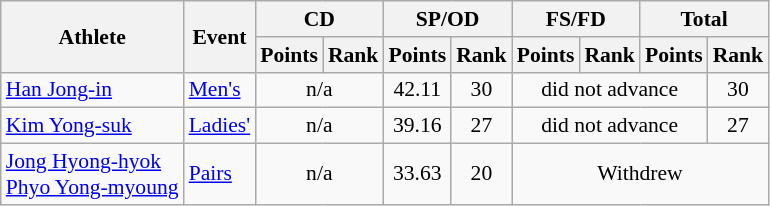<table class="wikitable" style="font-size:90%">
<tr>
<th rowspan="2">Athlete</th>
<th rowspan="2">Event</th>
<th colspan="2">CD</th>
<th colspan="2">SP/OD</th>
<th colspan="2">FS/FD</th>
<th colspan="2">Total</th>
</tr>
<tr>
<th>Points</th>
<th>Rank</th>
<th>Points</th>
<th>Rank</th>
<th>Points</th>
<th>Rank</th>
<th>Points</th>
<th>Rank</th>
</tr>
<tr>
<td><a href='#'>Han Jong-in</a></td>
<td><a href='#'>Men's</a></td>
<td colspan=2 align="center">n/a</td>
<td align="center">42.11</td>
<td align="center">30</td>
<td colspan=3 align="center">did not advance</td>
<td align="center">30</td>
</tr>
<tr>
<td><a href='#'>Kim Yong-suk</a></td>
<td><a href='#'>Ladies'</a></td>
<td colspan=2 align="center">n/a</td>
<td align="center">39.16</td>
<td align="center">27</td>
<td colspan=3 align="center">did not advance</td>
<td align="center">27</td>
</tr>
<tr>
<td><a href='#'>Jong Hyong-hyok</a><br>  <a href='#'>Phyo Yong-myoung</a></td>
<td><a href='#'>Pairs</a></td>
<td colspan=2 align="center">n/a</td>
<td align="center">33.63</td>
<td align="center">20</td>
<td colspan=4 align="center">Withdrew</td>
</tr>
</table>
